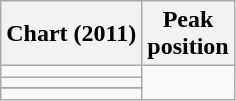<table class="wikitable sortable">
<tr>
<th>Chart (2011)</th>
<th>Peak<br>position</th>
</tr>
<tr>
<td></td>
</tr>
<tr>
<td></td>
</tr>
<tr>
</tr>
<tr>
</tr>
<tr>
</tr>
<tr>
<td></td>
</tr>
</table>
